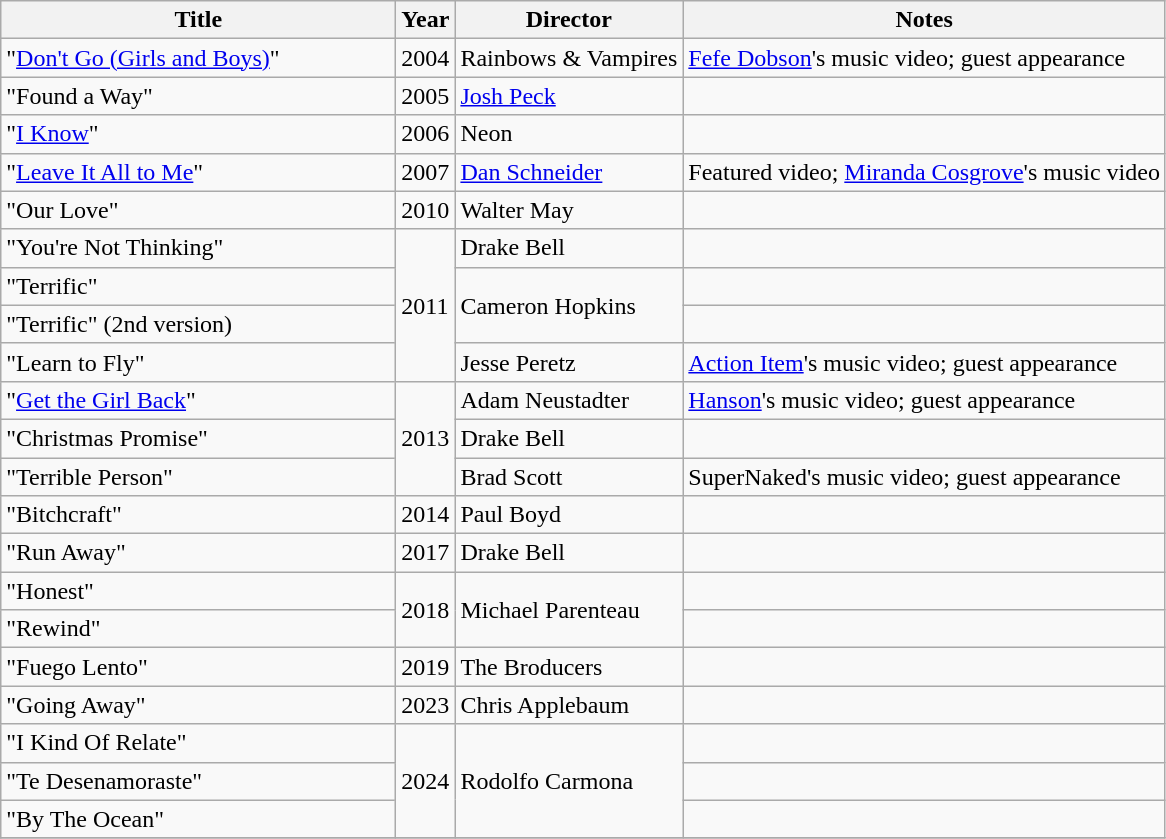<table class="wikitable">
<tr>
<th scope="col" style="width:16em;">Title</th>
<th>Year</th>
<th>Director</th>
<th>Notes</th>
</tr>
<tr>
<td scope="row">"<a href='#'>Don't Go (Girls and Boys)</a>"</td>
<td>2004</td>
<td>Rainbows & Vampires</td>
<td><a href='#'>Fefe Dobson</a>'s music video; guest appearance</td>
</tr>
<tr>
<td scope="row">"Found a Way"</td>
<td>2005</td>
<td><a href='#'>Josh Peck</a></td>
<td></td>
</tr>
<tr>
<td scope="row">"<a href='#'>I Know</a>"</td>
<td>2006</td>
<td>Neon</td>
<td></td>
</tr>
<tr>
<td scope="row">"<a href='#'>Leave It All to Me</a>"</td>
<td>2007</td>
<td><a href='#'>Dan Schneider</a></td>
<td>Featured video; <a href='#'>Miranda Cosgrove</a>'s music video</td>
</tr>
<tr>
<td scope="row">"Our Love"</td>
<td>2010</td>
<td>Walter May</td>
<td></td>
</tr>
<tr>
<td scope="row">"You're Not Thinking"</td>
<td rowspan=4>2011</td>
<td>Drake Bell</td>
<td></td>
</tr>
<tr>
<td scope="row">"Terrific"</td>
<td rowspan=2>Cameron Hopkins</td>
<td></td>
</tr>
<tr>
<td scope="row">"Terrific" (2nd version)</td>
<td></td>
</tr>
<tr>
<td scope="row">"Learn to Fly"</td>
<td>Jesse Peretz</td>
<td><a href='#'>Action Item</a>'s music video; guest appearance</td>
</tr>
<tr>
<td scope="row">"<a href='#'>Get the Girl Back</a>"</td>
<td rowspan=3>2013</td>
<td>Adam Neustadter</td>
<td><a href='#'>Hanson</a>'s music video; guest appearance</td>
</tr>
<tr>
<td scope="row">"Christmas Promise"</td>
<td>Drake Bell</td>
<td></td>
</tr>
<tr>
<td scope="row">"Terrible Person"</td>
<td>Brad Scott</td>
<td>SuperNaked's music video; guest appearance</td>
</tr>
<tr>
<td scope="row">"Bitchcraft"</td>
<td>2014</td>
<td>Paul Boyd</td>
<td></td>
</tr>
<tr>
<td scope="row">"Run Away"</td>
<td>2017</td>
<td>Drake Bell</td>
<td></td>
</tr>
<tr>
<td scope="row">"Honest"</td>
<td rowspan=2>2018</td>
<td rowspan=2>Michael Parenteau</td>
<td></td>
</tr>
<tr>
<td scope="row">"Rewind"</td>
<td></td>
</tr>
<tr>
<td scope="row">"Fuego Lento"</td>
<td>2019</td>
<td>The Broducers</td>
<td></td>
</tr>
<tr>
<td>"Going Away"</td>
<td>2023</td>
<td>Chris Applebaum</td>
<td></td>
</tr>
<tr>
<td scope="row">"I Kind Of Relate"</td>
<td rowspan=3>2024</td>
<td rowspan=3>Rodolfo Carmona</td>
<td></td>
</tr>
<tr>
<td scope="row">"Te Desenamoraste"</td>
<td></td>
</tr>
<tr>
<td scope="row">"By The Ocean"</td>
<td></td>
</tr>
<tr>
</tr>
</table>
